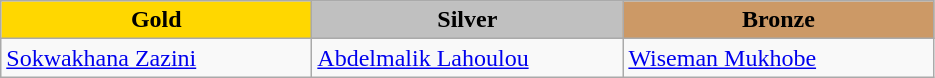<table class="wikitable" style="text-align:left">
<tr align="center">
<td width=200 bgcolor=gold><strong>Gold</strong></td>
<td width=200 bgcolor=silver><strong>Silver</strong></td>
<td width=200 bgcolor=CC9966><strong>Bronze</strong></td>
</tr>
<tr>
<td><a href='#'>Sokwakhana Zazini</a><br><em></em></td>
<td><a href='#'>Abdelmalik Lahoulou</a><br><em></em></td>
<td><a href='#'>Wiseman Mukhobe</a><br><em></em></td>
</tr>
</table>
